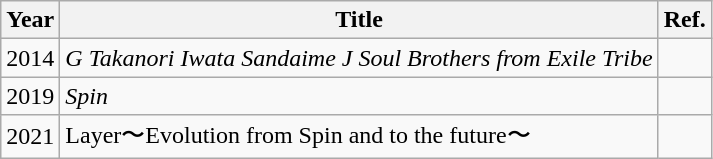<table class="wikitable">
<tr>
<th>Year</th>
<th>Title</th>
<th>Ref.</th>
</tr>
<tr>
<td>2014</td>
<td><em>G Takanori Iwata Sandaime J Soul Brothers from Exile Tribe</em></td>
<td></td>
</tr>
<tr>
<td>2019</td>
<td><em>Spin</em></td>
<td></td>
</tr>
<tr>
<td>2021</td>
<td>Layer〜Evolution from Spin and to the future〜</td>
<td></td>
</tr>
</table>
